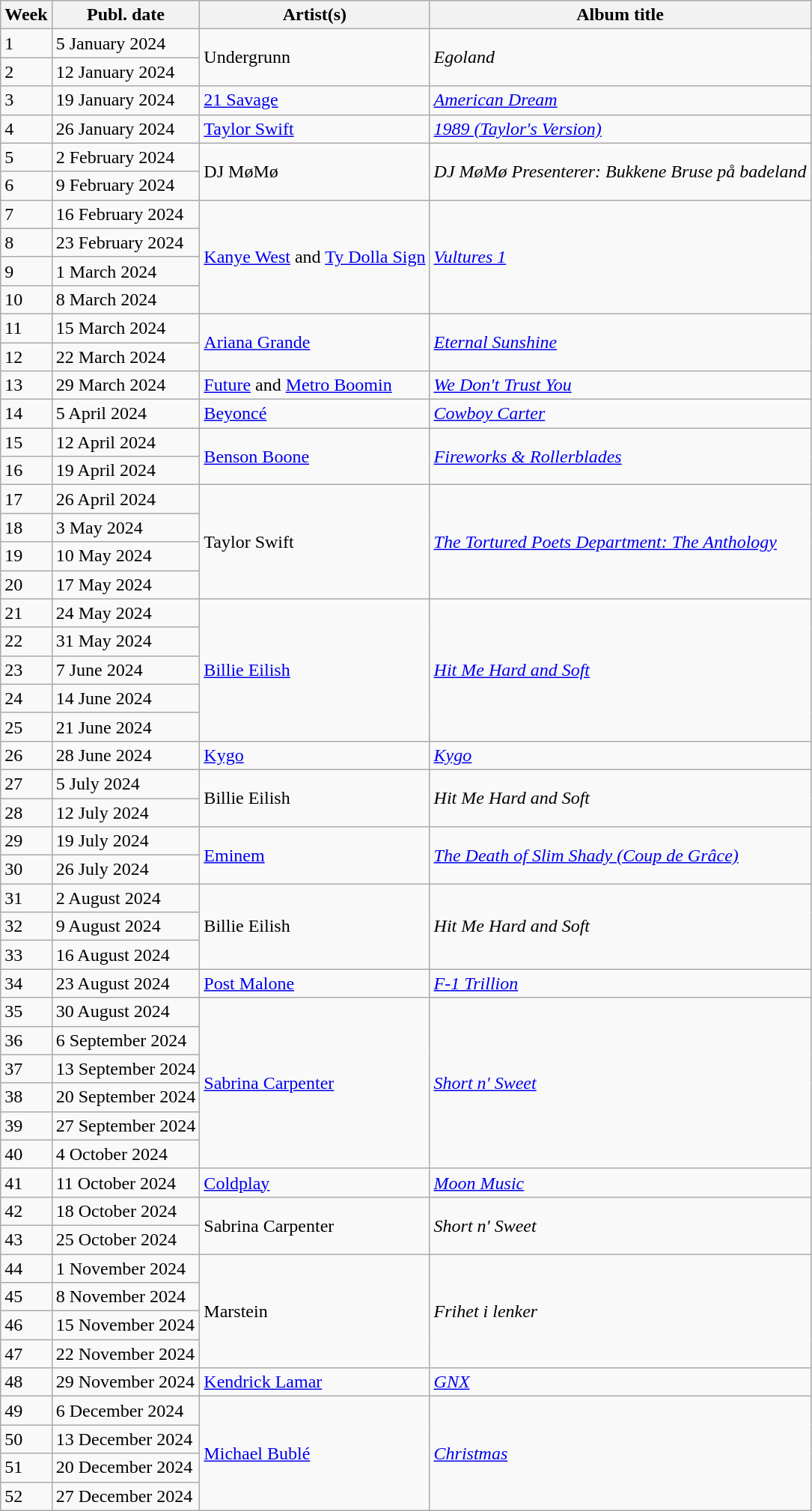<table class="wikitable">
<tr>
<th>Week</th>
<th>Publ. date</th>
<th>Artist(s)</th>
<th>Album title</th>
</tr>
<tr>
<td>1</td>
<td>5 January 2024</td>
<td rowspan="2">Undergrunn</td>
<td rowspan="2"><em>Egoland</em></td>
</tr>
<tr>
<td>2</td>
<td>12 January 2024</td>
</tr>
<tr>
<td>3</td>
<td>19 January 2024</td>
<td><a href='#'>21 Savage</a></td>
<td><em><a href='#'>American Dream</a></em></td>
</tr>
<tr>
<td>4</td>
<td>26 January 2024</td>
<td><a href='#'>Taylor Swift</a></td>
<td><em><a href='#'>1989 (Taylor's Version)</a></em></td>
</tr>
<tr>
<td>5</td>
<td>2 February 2024</td>
<td rowspan="2">DJ MøMø</td>
<td rowspan="2"><em>DJ MøMø Presenterer: Bukkene Bruse på badeland</em></td>
</tr>
<tr>
<td>6</td>
<td>9 February 2024</td>
</tr>
<tr>
<td>7</td>
<td>16 February 2024</td>
<td rowspan="4"><a href='#'>Kanye West</a> and <a href='#'>Ty Dolla Sign</a></td>
<td rowspan="4"><em><a href='#'>Vultures 1</a></em></td>
</tr>
<tr>
<td>8</td>
<td>23 February 2024</td>
</tr>
<tr>
<td>9</td>
<td>1 March 2024</td>
</tr>
<tr>
<td>10</td>
<td>8 March 2024</td>
</tr>
<tr>
<td>11</td>
<td>15 March 2024</td>
<td rowspan="2"><a href='#'>Ariana Grande</a></td>
<td rowspan="2"><em><a href='#'>Eternal Sunshine</a></em></td>
</tr>
<tr>
<td>12</td>
<td>22 March 2024</td>
</tr>
<tr>
<td>13</td>
<td>29 March 2024</td>
<td><a href='#'>Future</a> and <a href='#'>Metro Boomin</a></td>
<td><em><a href='#'>We Don't Trust You</a></em></td>
</tr>
<tr>
<td>14</td>
<td>5 April 2024</td>
<td><a href='#'>Beyoncé</a></td>
<td><em><a href='#'>Cowboy Carter</a></em></td>
</tr>
<tr>
<td>15</td>
<td>12 April 2024</td>
<td rowspan="2"><a href='#'>Benson Boone</a></td>
<td rowspan="2"><em><a href='#'>Fireworks & Rollerblades</a></em></td>
</tr>
<tr>
<td>16</td>
<td>19 April 2024</td>
</tr>
<tr>
<td>17</td>
<td>26 April 2024</td>
<td rowspan="4">Taylor Swift</td>
<td rowspan="4"><em><a href='#'>The Tortured Poets Department: The Anthology</a></em></td>
</tr>
<tr>
<td>18</td>
<td>3 May 2024</td>
</tr>
<tr>
<td>19</td>
<td>10 May 2024</td>
</tr>
<tr>
<td>20</td>
<td>17 May 2024</td>
</tr>
<tr>
<td>21</td>
<td>24 May 2024</td>
<td rowspan="5"><a href='#'>Billie Eilish</a></td>
<td rowspan="5"><em><a href='#'>Hit Me Hard and Soft</a></em></td>
</tr>
<tr>
<td>22</td>
<td>31 May 2024</td>
</tr>
<tr>
<td>23</td>
<td>7 June 2024</td>
</tr>
<tr>
<td>24</td>
<td>14 June 2024</td>
</tr>
<tr>
<td>25</td>
<td>21 June 2024</td>
</tr>
<tr>
<td>26</td>
<td>28 June 2024</td>
<td><a href='#'>Kygo</a></td>
<td><em><a href='#'>Kygo</a></em></td>
</tr>
<tr>
<td>27</td>
<td>5 July 2024</td>
<td rowspan="2">Billie Eilish</td>
<td rowspan="2"><em>Hit Me Hard and Soft</em></td>
</tr>
<tr>
<td>28</td>
<td>12 July 2024</td>
</tr>
<tr>
<td>29</td>
<td>19 July 2024</td>
<td rowspan="2"><a href='#'>Eminem</a></td>
<td rowspan="2"><em><a href='#'>The Death of Slim Shady (Coup de Grâce)</a></em></td>
</tr>
<tr>
<td>30</td>
<td>26 July 2024</td>
</tr>
<tr>
<td>31</td>
<td>2 August 2024</td>
<td rowspan="3">Billie Eilish</td>
<td rowspan="3"><em>Hit Me Hard and Soft</em></td>
</tr>
<tr>
<td>32</td>
<td>9 August 2024</td>
</tr>
<tr>
<td>33</td>
<td>16 August 2024</td>
</tr>
<tr>
<td>34</td>
<td>23 August 2024</td>
<td><a href='#'>Post Malone</a></td>
<td><em><a href='#'>F-1 Trillion</a></em></td>
</tr>
<tr>
<td>35</td>
<td>30 August 2024</td>
<td rowspan="6"><a href='#'>Sabrina Carpenter</a></td>
<td rowspan="6"><em><a href='#'>Short n' Sweet</a></em></td>
</tr>
<tr>
<td>36</td>
<td>6 September 2024</td>
</tr>
<tr>
<td>37</td>
<td>13 September 2024</td>
</tr>
<tr>
<td>38</td>
<td>20 September 2024</td>
</tr>
<tr>
<td>39</td>
<td>27 September 2024</td>
</tr>
<tr>
<td>40</td>
<td>4 October 2024</td>
</tr>
<tr>
<td>41</td>
<td>11 October 2024</td>
<td><a href='#'>Coldplay</a></td>
<td><em><a href='#'>Moon Music</a></em></td>
</tr>
<tr>
<td>42</td>
<td>18 October 2024</td>
<td rowspan="2">Sabrina Carpenter</td>
<td rowspan="2"><em>Short n' Sweet</em></td>
</tr>
<tr>
<td>43</td>
<td>25 October 2024</td>
</tr>
<tr>
<td>44</td>
<td>1 November 2024</td>
<td rowspan="4">Marstein</td>
<td rowspan="4"><em>Frihet i lenker</em></td>
</tr>
<tr>
<td>45</td>
<td>8 November 2024</td>
</tr>
<tr>
<td>46</td>
<td>15 November 2024</td>
</tr>
<tr>
<td>47</td>
<td>22 November 2024</td>
</tr>
<tr>
<td>48</td>
<td>29 November 2024</td>
<td><a href='#'>Kendrick Lamar</a></td>
<td><em><a href='#'>GNX</a></em></td>
</tr>
<tr>
<td>49</td>
<td>6 December 2024</td>
<td rowspan="4"><a href='#'>Michael Bublé</a></td>
<td rowspan="4"><em><a href='#'>Christmas</a></em></td>
</tr>
<tr>
<td>50</td>
<td>13 December 2024</td>
</tr>
<tr>
<td>51</td>
<td>20 December 2024</td>
</tr>
<tr>
<td>52</td>
<td>27 December 2024</td>
</tr>
</table>
